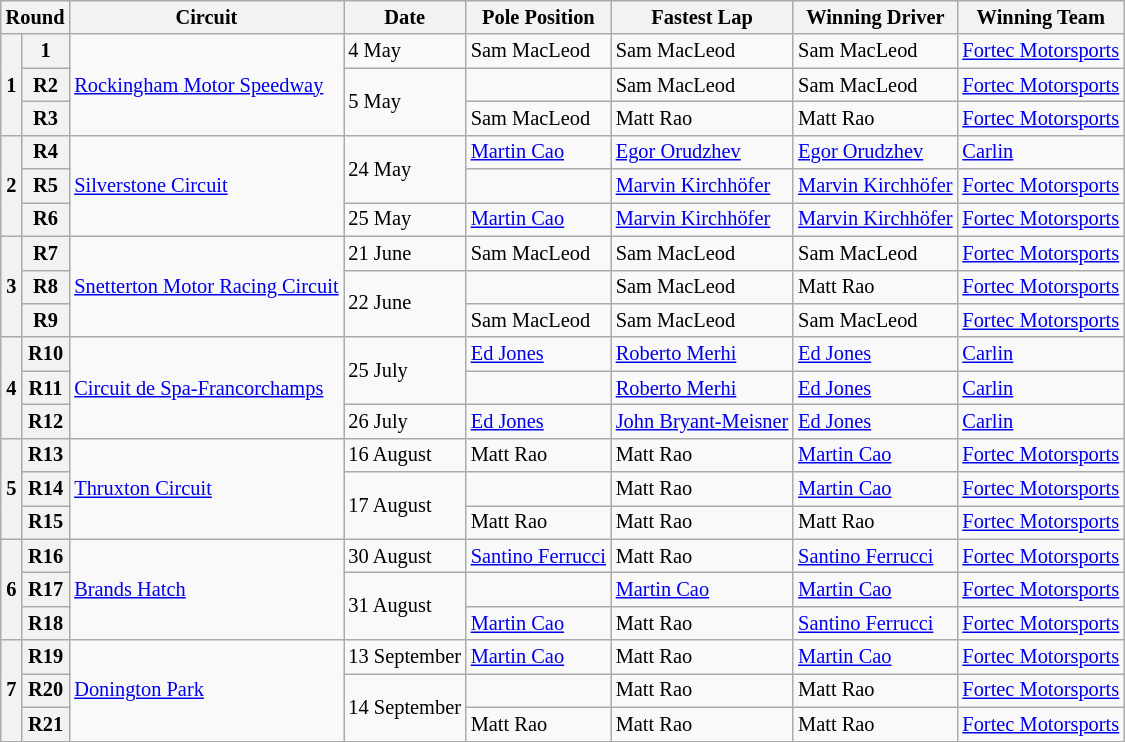<table class="wikitable" style="font-size: 85%">
<tr>
<th colspan=2>Round</th>
<th>Circuit</th>
<th>Date</th>
<th>Pole Position</th>
<th>Fastest Lap</th>
<th>Winning Driver</th>
<th>Winning Team</th>
</tr>
<tr>
<th rowspan=3>1</th>
<th>1</th>
<td rowspan=3> <a href='#'>Rockingham Motor Speedway</a></td>
<td>4 May</td>
<td> Sam MacLeod</td>
<td> Sam MacLeod</td>
<td> Sam MacLeod</td>
<td nowrap> <a href='#'>Fortec Motorsports</a></td>
</tr>
<tr>
<th>R2</th>
<td rowspan=2>5 May</td>
<td></td>
<td> Sam MacLeod</td>
<td> Sam MacLeod</td>
<td> <a href='#'>Fortec Motorsports</a></td>
</tr>
<tr>
<th>R3</th>
<td> Sam MacLeod</td>
<td> Matt Rao</td>
<td> Matt Rao</td>
<td> <a href='#'>Fortec Motorsports</a></td>
</tr>
<tr>
<th rowspan=3>2</th>
<th>R4</th>
<td rowspan=3> <a href='#'>Silverstone Circuit</a></td>
<td rowspan=2>24 May</td>
<td> <a href='#'>Martin Cao</a></td>
<td> <a href='#'>Egor Orudzhev</a></td>
<td> <a href='#'>Egor Orudzhev</a></td>
<td> <a href='#'>Carlin</a></td>
</tr>
<tr>
<th>R5</th>
<td></td>
<td nowrap> <a href='#'>Marvin Kirchhöfer</a></td>
<td nowrap> <a href='#'>Marvin Kirchhöfer</a></td>
<td> <a href='#'>Fortec Motorsports</a></td>
</tr>
<tr>
<th>R6</th>
<td>25 May</td>
<td> <a href='#'>Martin Cao</a></td>
<td> <a href='#'>Marvin Kirchhöfer</a></td>
<td> <a href='#'>Marvin Kirchhöfer</a></td>
<td> <a href='#'>Fortec Motorsports</a></td>
</tr>
<tr>
<th rowspan=3>3</th>
<th>R7</th>
<td rowspan=3 nowrap> <a href='#'>Snetterton Motor Racing Circuit</a></td>
<td>21 June</td>
<td> Sam MacLeod</td>
<td> Sam MacLeod</td>
<td> Sam MacLeod</td>
<td> <a href='#'>Fortec Motorsports</a></td>
</tr>
<tr>
<th>R8</th>
<td rowspan=2>22 June</td>
<td></td>
<td> Sam MacLeod</td>
<td> Matt Rao</td>
<td> <a href='#'>Fortec Motorsports</a></td>
</tr>
<tr>
<th>R9</th>
<td> Sam MacLeod</td>
<td> Sam MacLeod</td>
<td> Sam MacLeod</td>
<td> <a href='#'>Fortec Motorsports</a></td>
</tr>
<tr>
<th rowspan=3>4</th>
<th>R10</th>
<td rowspan=3> <a href='#'>Circuit de Spa-Francorchamps</a></td>
<td rowspan=2>25 July</td>
<td> <a href='#'>Ed Jones</a></td>
<td> <a href='#'>Roberto Merhi</a></td>
<td> <a href='#'>Ed Jones</a></td>
<td> <a href='#'>Carlin</a></td>
</tr>
<tr>
<th>R11</th>
<td></td>
<td> <a href='#'>Roberto Merhi</a></td>
<td> <a href='#'>Ed Jones</a></td>
<td> <a href='#'>Carlin</a></td>
</tr>
<tr>
<th>R12</th>
<td>26 July</td>
<td> <a href='#'>Ed Jones</a></td>
<td nowrap> <a href='#'>John Bryant-Meisner</a></td>
<td> <a href='#'>Ed Jones</a></td>
<td> <a href='#'>Carlin</a></td>
</tr>
<tr>
<th rowspan=3>5</th>
<th>R13</th>
<td rowspan=3> <a href='#'>Thruxton Circuit</a></td>
<td>16 August</td>
<td> Matt Rao</td>
<td> Matt Rao</td>
<td> <a href='#'>Martin Cao</a></td>
<td> <a href='#'>Fortec Motorsports</a></td>
</tr>
<tr>
<th>R14</th>
<td rowspan=2>17 August</td>
<td></td>
<td> Matt Rao</td>
<td> <a href='#'>Martin Cao</a></td>
<td> <a href='#'>Fortec Motorsports</a></td>
</tr>
<tr>
<th>R15</th>
<td> Matt Rao</td>
<td> Matt Rao</td>
<td> Matt Rao</td>
<td> <a href='#'>Fortec Motorsports</a></td>
</tr>
<tr>
<th rowspan=3>6</th>
<th>R16</th>
<td rowspan=3> <a href='#'>Brands Hatch</a></td>
<td>30 August</td>
<td nowrap> <a href='#'>Santino Ferrucci</a></td>
<td> Matt Rao</td>
<td> <a href='#'>Santino Ferrucci</a></td>
<td> <a href='#'>Fortec Motorsports</a></td>
</tr>
<tr>
<th>R17</th>
<td rowspan=2>31 August</td>
<td></td>
<td> <a href='#'>Martin Cao</a></td>
<td> <a href='#'>Martin Cao</a></td>
<td> <a href='#'>Fortec Motorsports</a></td>
</tr>
<tr>
<th>R18</th>
<td> <a href='#'>Martin Cao</a></td>
<td> Matt Rao</td>
<td> <a href='#'>Santino Ferrucci</a></td>
<td> <a href='#'>Fortec Motorsports</a></td>
</tr>
<tr>
<th rowspan=3>7</th>
<th>R19</th>
<td rowspan=3> <a href='#'>Donington Park</a></td>
<td nowrap>13 September</td>
<td> <a href='#'>Martin Cao</a></td>
<td> Matt Rao</td>
<td> <a href='#'>Martin Cao</a></td>
<td> <a href='#'>Fortec Motorsports</a></td>
</tr>
<tr>
<th>R20</th>
<td rowspan=2>14 September</td>
<td></td>
<td> Matt Rao</td>
<td> Matt Rao</td>
<td> <a href='#'>Fortec Motorsports</a></td>
</tr>
<tr>
<th>R21</th>
<td> Matt Rao</td>
<td> Matt Rao</td>
<td> Matt Rao</td>
<td> <a href='#'>Fortec Motorsports</a></td>
</tr>
</table>
